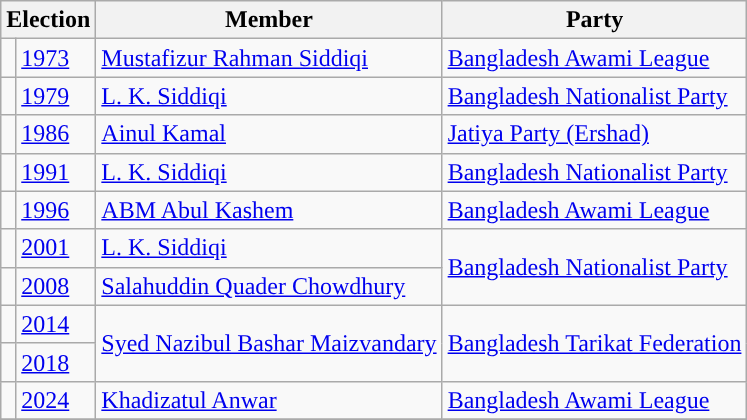<table class="wikitable">
<tr>
<th colspan="2">Election</th>
<th>Member</th>
<th>Party</th>
</tr>
<tr>
<td style="background-color:"></td>
<td><a href='#'>1973</a></td>
<td><a href='#'>Mustafizur Rahman Siddiqi</a></td>
<td><a href='#'>Bangladesh Awami League</a></td>
</tr>
<tr>
<td style="background-color:"></td>
<td><a href='#'>1979</a></td>
<td><a href='#'>L. K. Siddiqi</a></td>
<td><a href='#'>Bangladesh Nationalist Party</a></td>
</tr>
<tr>
<td style="background-color:"></td>
<td><a href='#'>1986</a></td>
<td><a href='#'>Ainul Kamal</a></td>
<td><a href='#'>Jatiya Party (Ershad)</a></td>
</tr>
<tr>
<td style="background-color:"></td>
<td><a href='#'>1991</a></td>
<td><a href='#'>L. K. Siddiqi</a></td>
<td><a href='#'>Bangladesh Nationalist Party</a></td>
</tr>
<tr>
<td style="background-color:"></td>
<td><a href='#'>1996</a></td>
<td><a href='#'>ABM Abul Kashem</a></td>
<td><a href='#'>Bangladesh Awami League</a></td>
</tr>
<tr>
<td style="background-color:"></td>
<td><a href='#'>2001</a></td>
<td><a href='#'>L. K. Siddiqi</a></td>
<td rowspan="2"><a href='#'>Bangladesh Nationalist Party</a></td>
</tr>
<tr>
<td style="background-color:"></td>
<td><a href='#'>2008</a></td>
<td><a href='#'>Salahuddin Quader Chowdhury</a></td>
</tr>
<tr>
<td style="background-color:"></td>
<td><a href='#'>2014</a></td>
<td rowspan="2"><a href='#'>Syed Nazibul Bashar Maizvandary</a></td>
<td rowspan="2"><a href='#'>Bangladesh Tarikat Federation</a></td>
</tr>
<tr>
<td style="background-color:"></td>
<td><a href='#'>2018</a></td>
</tr>
<tr>
<td style="background-color:"></td>
<td><a href='#'>2024</a></td>
<td><a href='#'>Khadizatul Anwar</a></td>
<td><a href='#'>Bangladesh Awami League</a></td>
</tr>
<tr>
</tr>
</table>
